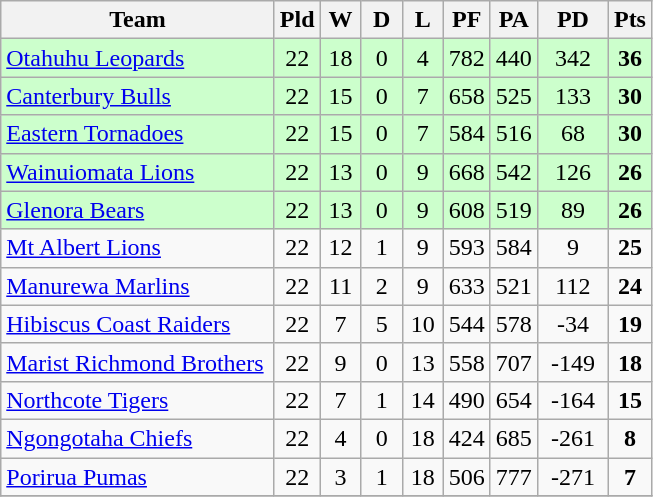<table class="wikitable" style="text-align:center;">
<tr>
<th width=175>Team</th>
<th width=20 abbr="Played">Pld</th>
<th width=20 abbr="Won">W</th>
<th width=20 abbr="Drawn">D</th>
<th width=20 abbr="Lost">L</th>
<th width=20 abbr="Points for">PF</th>
<th width=20 abbr="Points against">PA</th>
<th width=40 abbr="Points difference">PD</th>
<th width=20 abbr="Points">Pts</th>
</tr>
<tr style="background: #ccffcc;">
<td style="text-align:left;"><a href='#'>Otahuhu Leopards</a></td>
<td>22</td>
<td>18</td>
<td>0</td>
<td>4</td>
<td>782</td>
<td>440</td>
<td>342</td>
<td><strong>36</strong></td>
</tr>
<tr style="background: #ccffcc;">
<td style="text-align:left;"><a href='#'>Canterbury Bulls</a></td>
<td>22</td>
<td>15</td>
<td>0</td>
<td>7</td>
<td>658</td>
<td>525</td>
<td>133</td>
<td><strong>30</strong></td>
</tr>
<tr style="background: #ccffcc;">
<td style="text-align:left;"><a href='#'>Eastern Tornadoes</a></td>
<td>22</td>
<td>15</td>
<td>0</td>
<td>7</td>
<td>584</td>
<td>516</td>
<td>68</td>
<td><strong>30</strong></td>
</tr>
<tr style="background: #ccffcc;">
<td style="text-align:left;"><a href='#'>Wainuiomata Lions</a></td>
<td>22</td>
<td>13</td>
<td>0</td>
<td>9</td>
<td>668</td>
<td>542</td>
<td>126</td>
<td><strong>26</strong></td>
</tr>
<tr style="background: #ccffcc;">
<td style="text-align:left;"><a href='#'>Glenora Bears</a></td>
<td>22</td>
<td>13</td>
<td>0</td>
<td>9</td>
<td>608</td>
<td>519</td>
<td>89</td>
<td><strong>26</strong></td>
</tr>
<tr>
<td style="text-align:left;"><a href='#'>Mt Albert Lions</a></td>
<td>22</td>
<td>12</td>
<td>1</td>
<td>9</td>
<td>593</td>
<td>584</td>
<td>9</td>
<td><strong>25</strong></td>
</tr>
<tr>
<td style="text-align:left;"><a href='#'>Manurewa Marlins</a></td>
<td>22</td>
<td>11</td>
<td>2</td>
<td>9</td>
<td>633</td>
<td>521</td>
<td>112</td>
<td><strong>24</strong></td>
</tr>
<tr>
<td style="text-align:left;"><a href='#'>Hibiscus Coast Raiders</a></td>
<td>22</td>
<td>7</td>
<td>5</td>
<td>10</td>
<td>544</td>
<td>578</td>
<td>-34</td>
<td><strong>19</strong></td>
</tr>
<tr>
<td style="text-align:left;"><a href='#'>Marist Richmond Brothers</a></td>
<td>22</td>
<td>9</td>
<td>0</td>
<td>13</td>
<td>558</td>
<td>707</td>
<td>-149</td>
<td><strong>18</strong></td>
</tr>
<tr>
<td style="text-align:left;"><a href='#'>Northcote Tigers</a></td>
<td>22</td>
<td>7</td>
<td>1</td>
<td>14</td>
<td>490</td>
<td>654</td>
<td>-164</td>
<td><strong>15</strong></td>
</tr>
<tr>
<td style="text-align:left;"><a href='#'>Ngongotaha Chiefs</a></td>
<td>22</td>
<td>4</td>
<td>0</td>
<td>18</td>
<td>424</td>
<td>685</td>
<td>-261</td>
<td><strong>8</strong></td>
</tr>
<tr>
<td style="text-align:left;"><a href='#'>Porirua Pumas</a></td>
<td>22</td>
<td>3</td>
<td>1</td>
<td>18</td>
<td>506</td>
<td>777</td>
<td>-271</td>
<td><strong>7</strong></td>
</tr>
<tr>
</tr>
</table>
